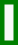<table class="wikitable" style="border: 3px solid green">
<tr>
<td><br></td>
</tr>
</table>
